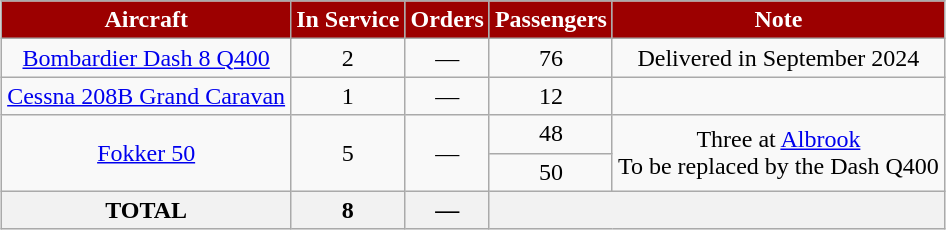<table class="wikitable" style="text-align:center; margin:0.5em auto">
<tr>
<th style="background:#9c0000; color:white;">Aircraft</th>
<th style="background:#9c0000; color:white;">In Service</th>
<th style="background:#9c0000; color:white;">Orders</th>
<th style="background:#9c0000; color:white;">Passengers</th>
<th style="background:#9c0000; color:white;">Note</th>
</tr>
<tr>
<td><a href='#'>Bombardier Dash 8 Q400</a></td>
<td>2</td>
<td>—</td>
<td>76</td>
<td>Delivered in September 2024</td>
</tr>
<tr>
<td rowspan="1"><a href='#'>Cessna 208B Grand Caravan</a></td>
<td rowspan="1">1</td>
<td rowspan="1">—</td>
<td>12</td>
</tr>
<tr>
<td rowspan="2"><a href='#'>Fokker 50</a></td>
<td rowspan="2">5</td>
<td rowspan="2">—</td>
<td>48</td>
<td rowspan="2">Three  at <a href='#'>Albrook</a><br>To be replaced by the Dash Q400</td>
</tr>
<tr>
<td>50</td>
</tr>
<tr>
<th>TOTAL</th>
<th>8</th>
<th>—</th>
<th colspan="3"></th>
</tr>
</table>
